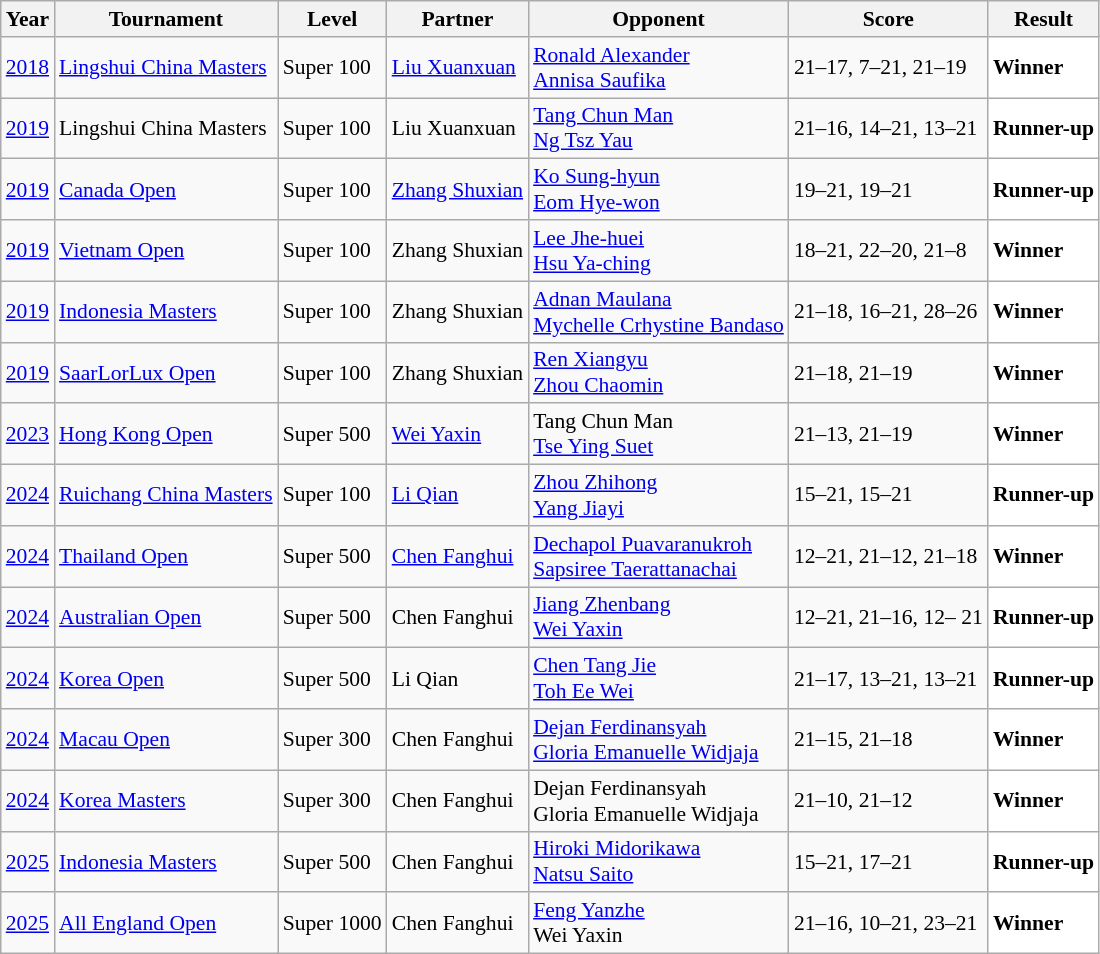<table class="sortable wikitable" style="font-size: 90%;">
<tr>
<th>Year</th>
<th>Tournament</th>
<th>Level</th>
<th>Partner</th>
<th>Opponent</th>
<th>Score</th>
<th>Result</th>
</tr>
<tr>
<td align="center"><a href='#'>2018</a></td>
<td align="left"><a href='#'>Lingshui China Masters</a></td>
<td align="left">Super 100</td>
<td align="left"> <a href='#'>Liu Xuanxuan</a></td>
<td align="left"> <a href='#'>Ronald Alexander</a><br> <a href='#'>Annisa Saufika</a></td>
<td align="left">21–17, 7–21, 21–19</td>
<td style="text-align:left; background:white"> <strong>Winner</strong></td>
</tr>
<tr>
<td align="center"><a href='#'>2019</a></td>
<td align="left">Lingshui China Masters</td>
<td align="left">Super 100</td>
<td align="left"> Liu Xuanxuan</td>
<td align="left"> <a href='#'>Tang Chun Man</a><br> <a href='#'>Ng Tsz Yau</a></td>
<td align="left">21–16, 14–21, 13–21</td>
<td style="text-align:left; background:white"> <strong>Runner-up</strong></td>
</tr>
<tr>
<td align="center"><a href='#'>2019</a></td>
<td align="left"><a href='#'>Canada Open</a></td>
<td align="left">Super 100</td>
<td align="left"> <a href='#'>Zhang Shuxian</a></td>
<td align="left"> <a href='#'>Ko Sung-hyun</a><br> <a href='#'>Eom Hye-won</a></td>
<td align="left">19–21, 19–21</td>
<td style="text-align:left; background:white"> <strong>Runner-up</strong></td>
</tr>
<tr>
<td align="center"><a href='#'>2019</a></td>
<td align="left"><a href='#'>Vietnam Open</a></td>
<td align="left">Super 100</td>
<td align="left"> Zhang Shuxian</td>
<td align="left"> <a href='#'>Lee Jhe-huei</a><br> <a href='#'>Hsu Ya-ching</a></td>
<td align="left">18–21, 22–20, 21–8</td>
<td style="text-align:left; background:white"> <strong>Winner</strong></td>
</tr>
<tr>
<td align="center"><a href='#'>2019</a></td>
<td align="left"><a href='#'>Indonesia Masters</a></td>
<td align="left">Super 100</td>
<td align="left"> Zhang Shuxian</td>
<td align="left"> <a href='#'>Adnan Maulana</a><br> <a href='#'>Mychelle Crhystine Bandaso</a></td>
<td align="left">21–18, 16–21, 28–26</td>
<td style="text-align:left; background:white"> <strong>Winner</strong></td>
</tr>
<tr>
<td align="center"><a href='#'>2019</a></td>
<td align="left"><a href='#'>SaarLorLux Open</a></td>
<td align="left">Super 100</td>
<td align="left"> Zhang Shuxian</td>
<td align="left"> <a href='#'>Ren Xiangyu</a><br> <a href='#'>Zhou Chaomin</a></td>
<td align="left">21–18, 21–19</td>
<td style="text-align:left; background:white"> <strong>Winner</strong></td>
</tr>
<tr>
<td align="center"><a href='#'>2023</a></td>
<td align="left"><a href='#'>Hong Kong Open</a></td>
<td align="left">Super 500</td>
<td align="left"> <a href='#'>Wei Yaxin</a></td>
<td align="left"> Tang Chun Man<br> <a href='#'>Tse Ying Suet</a></td>
<td align="left">21–13, 21–19</td>
<td style="text-align:left; background:white"> <strong>Winner</strong></td>
</tr>
<tr>
<td align="center"><a href='#'>2024</a></td>
<td align="left"><a href='#'>Ruichang China Masters</a></td>
<td align="left">Super 100</td>
<td align="left"> <a href='#'>Li Qian</a></td>
<td align="left"> <a href='#'>Zhou Zhihong</a><br> <a href='#'>Yang Jiayi</a></td>
<td align="left">15–21, 15–21</td>
<td style="text-align:left; background:white"> <strong>Runner-up</strong></td>
</tr>
<tr>
<td align="center"><a href='#'>2024</a></td>
<td align="left"><a href='#'>Thailand Open</a></td>
<td align="left">Super 500</td>
<td align="left"> <a href='#'>Chen Fanghui</a></td>
<td align="left"> <a href='#'>Dechapol Puavaranukroh</a><br> <a href='#'>Sapsiree Taerattanachai</a></td>
<td align="left">12–21, 21–12, 21–18</td>
<td style="text-align:left; background:white"> <strong>Winner</strong></td>
</tr>
<tr>
<td align="center"><a href='#'>2024</a></td>
<td align="left"><a href='#'>Australian Open</a></td>
<td align="left">Super 500</td>
<td align="left"> Chen Fanghui</td>
<td align="left"> <a href='#'>Jiang Zhenbang</a><br> <a href='#'>Wei Yaxin</a></td>
<td align="left">12–21, 21–16, 12– 21</td>
<td style="text-align:left; background:white"> <strong>Runner-up</strong></td>
</tr>
<tr>
<td align="center"><a href='#'>2024</a></td>
<td align="left"><a href='#'>Korea Open</a></td>
<td align="left">Super 500</td>
<td align="left"> Li Qian</td>
<td align="left"> <a href='#'>Chen Tang Jie</a> <br> <a href='#'>Toh Ee Wei</a></td>
<td align="left">21–17, 13–21, 13–21</td>
<td style="text-align:left; background:white"> <strong>Runner-up</strong></td>
</tr>
<tr>
<td align="center"><a href='#'>2024</a></td>
<td align="left"><a href='#'>Macau Open</a></td>
<td align="left">Super 300</td>
<td align="left"> Chen Fanghui</td>
<td align="left"> <a href='#'>Dejan Ferdinansyah</a><br> <a href='#'>Gloria Emanuelle Widjaja</a></td>
<td align="left">21–15, 21–18</td>
<td style="text-align:left; background:white"> <strong>Winner</strong></td>
</tr>
<tr>
<td align="center"><a href='#'>2024</a></td>
<td align="left"><a href='#'>Korea Masters</a></td>
<td align="left">Super 300</td>
<td align="left"> Chen Fanghui</td>
<td align="left"> Dejan Ferdinansyah<br> Gloria Emanuelle Widjaja</td>
<td align="left">21–10, 21–12</td>
<td style="text-align:left; background:white"> <strong>Winner</strong></td>
</tr>
<tr>
<td align="center"><a href='#'>2025</a></td>
<td align="left"><a href='#'>Indonesia Masters</a></td>
<td align="left">Super 500</td>
<td align="left"> Chen Fanghui</td>
<td align="left"> <a href='#'>Hiroki Midorikawa</a><br> <a href='#'>Natsu Saito</a></td>
<td align="left">15–21, 17–21</td>
<td style="text-align:left; background: white"> <strong>Runner-up</strong></td>
</tr>
<tr>
<td align="center"><a href='#'>2025</a></td>
<td align="left"><a href='#'>All England Open</a></td>
<td align="left">Super 1000</td>
<td align="left"> Chen Fanghui</td>
<td align="left"> <a href='#'>Feng Yanzhe</a><br> Wei Yaxin</td>
<td align="left">21–16, 10–21, 23–21</td>
<td style="text-align:left; background: white"> <strong>Winner</strong></td>
</tr>
</table>
